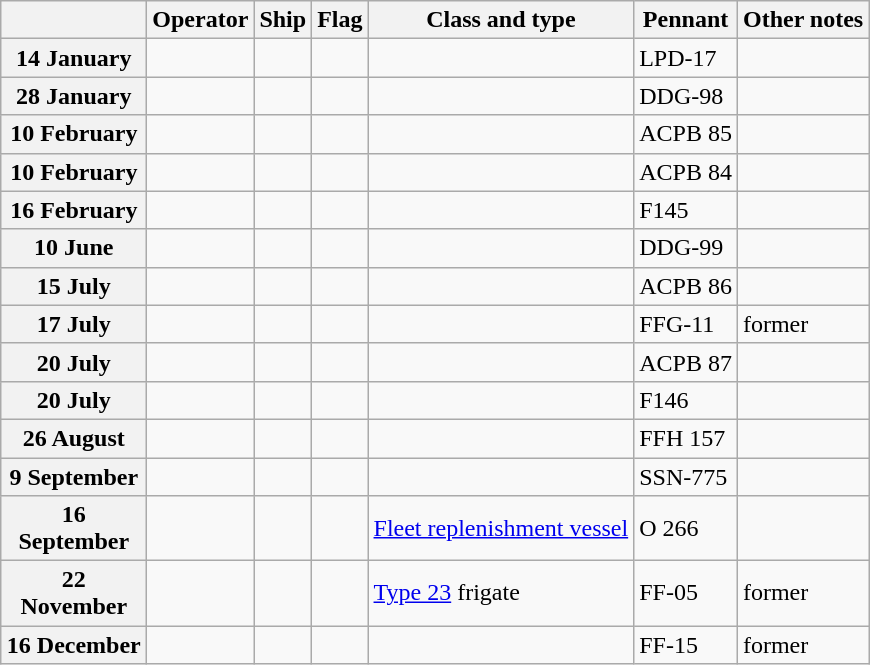<table Class="wikitable">
<tr>
<th width="90"></th>
<th>Operator</th>
<th>Ship</th>
<th>Flag</th>
<th>Class and type</th>
<th>Pennant</th>
<th>Other notes</th>
</tr>
<tr ---->
<th>14 January</th>
<td></td>
<td><strong></strong></td>
<td></td>
<td></td>
<td>LPD-17</td>
<td></td>
</tr>
<tr ---->
<th>28 January</th>
<td></td>
<td><strong></strong></td>
<td></td>
<td></td>
<td>DDG-98</td>
<td></td>
</tr>
<tr ---->
<th>10 February</th>
<td></td>
<td><strong></strong></td>
<td></td>
<td></td>
<td>ACPB 85</td>
<td></td>
</tr>
<tr ---->
<th>10 February</th>
<td></td>
<td><strong></strong></td>
<td></td>
<td></td>
<td>ACPB 84</td>
<td></td>
</tr>
<tr ---->
<th>16 February</th>
<td></td>
<td><strong></strong></td>
<td></td>
<td></td>
<td>F145</td>
<td></td>
</tr>
<tr ---->
<th>10 June</th>
<td></td>
<td><strong></strong></td>
<td></td>
<td></td>
<td>DDG-99</td>
<td></td>
</tr>
<tr ---->
<th>15 July</th>
<td></td>
<td><strong></strong></td>
<td></td>
<td></td>
<td>ACPB 86</td>
<td></td>
</tr>
<tr ---->
<th>17 July</th>
<td></td>
<td><strong></strong></td>
<td></td>
<td></td>
<td>FFG-11</td>
<td>former </td>
</tr>
<tr ---->
<th>20 July</th>
<td></td>
<td><strong></strong></td>
<td></td>
<td></td>
<td>ACPB 87</td>
<td></td>
</tr>
<tr ---->
<th>20 July</th>
<td></td>
<td><strong></strong></td>
<td></td>
<td></td>
<td>F146</td>
<td></td>
</tr>
<tr ---->
<th>26 August</th>
<td></td>
<td><strong></strong></td>
<td></td>
<td></td>
<td>FFH 157</td>
<td></td>
</tr>
<tr ---->
<th>9 September</th>
<td></td>
<td><strong></strong></td>
<td></td>
<td></td>
<td>SSN-775</td>
<td></td>
</tr>
<tr ---->
<th>16 September</th>
<td></td>
<td><strong></strong></td>
<td></td>
<td><a href='#'>Fleet replenishment vessel</a></td>
<td>O 266</td>
<td></td>
</tr>
<tr ---->
<th>22 November</th>
<td></td>
<td><strong></strong></td>
<td></td>
<td><a href='#'>Type 23</a> frigate</td>
<td>FF-05</td>
<td>former </td>
</tr>
<tr ---->
<th>16 December</th>
<td></td>
<td><strong></strong></td>
<td></td>
<td></td>
<td>FF-15</td>
<td>former </td>
</tr>
</table>
